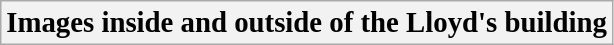<table class="wikitable">
<tr>
<th><big>Images inside and outside of the Lloyd's building</big><br></th>
</tr>
</table>
